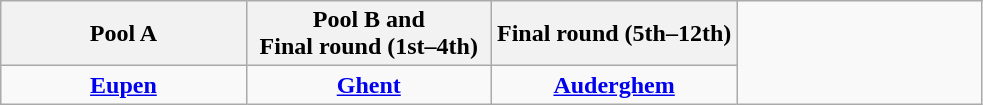<table class=wikitable style=text-align:center>
<tr>
<th width=25%>Pool A</th>
<th width=25%>Pool B and<br>Final round (1st–4th)</th>
<th width=25%>Final round (5th–12th)</th>
<td width=25% rowspan=2></td>
</tr>
<tr>
<td><strong><a href='#'>Eupen</a></strong></td>
<td><strong><a href='#'>Ghent</a></strong></td>
<td><strong><a href='#'>Auderghem</a></strong></td>
</tr>
</table>
